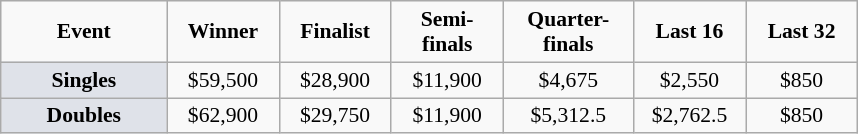<table class="wikitable" style="font-size:90%; text-align:center">
<tr>
<td width="104px"><strong>Event</strong></td>
<td width="68px"><strong>Winner</strong></td>
<td width="68px"><strong>Finalist</strong></td>
<td width="68px"><strong>Semi-finals</strong></td>
<td width="80px"><strong>Quarter-finals</strong></td>
<td width="68px"><strong>Last 16</strong></td>
<td width="68px"><strong>Last 32</strong></td>
</tr>
<tr>
<td bgcolor="#dfe2e9"><strong>Singles</strong></td>
<td>$59,500</td>
<td>$28,900</td>
<td>$11,900</td>
<td>$4,675</td>
<td>$2,550</td>
<td>$850</td>
</tr>
<tr>
<td bgcolor="#dfe2e9"><strong>Doubles</strong></td>
<td>$62,900</td>
<td>$29,750</td>
<td>$11,900</td>
<td>$5,312.5</td>
<td>$2,762.5</td>
<td>$850</td>
</tr>
</table>
